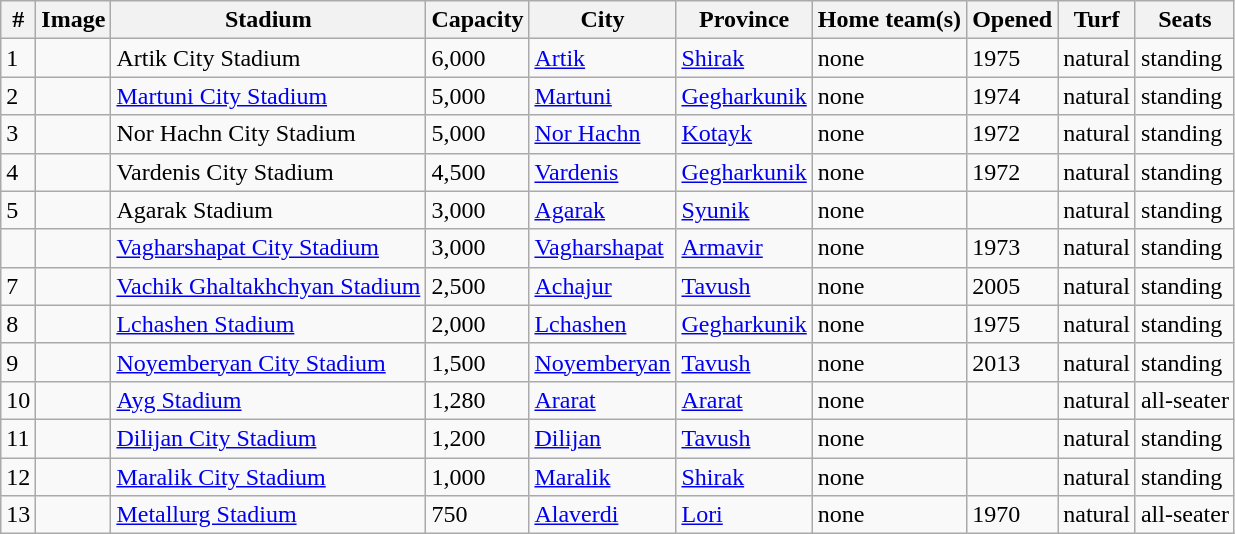<table class="wikitable sortable">
<tr>
<th>#</th>
<th>Image</th>
<th>Stadium</th>
<th>Capacity</th>
<th>City</th>
<th>Province</th>
<th>Home team(s)</th>
<th>Opened</th>
<th>Turf</th>
<th>Seats</th>
</tr>
<tr>
<td>1</td>
<td></td>
<td>Artik City Stadium</td>
<td>6,000</td>
<td><a href='#'>Artik</a></td>
<td><a href='#'>Shirak</a></td>
<td>none</td>
<td>1975</td>
<td>natural</td>
<td>standing</td>
</tr>
<tr>
<td>2</td>
<td></td>
<td><a href='#'>Martuni City Stadium</a></td>
<td>5,000</td>
<td><a href='#'>Martuni</a></td>
<td><a href='#'>Gegharkunik</a></td>
<td>none</td>
<td>1974</td>
<td>natural</td>
<td>standing</td>
</tr>
<tr>
<td>3</td>
<td></td>
<td>Nor Hachn City Stadium</td>
<td>5,000</td>
<td><a href='#'>Nor Hachn</a></td>
<td><a href='#'>Kotayk</a></td>
<td>none</td>
<td>1972</td>
<td>natural</td>
<td>standing</td>
</tr>
<tr>
<td>4</td>
<td></td>
<td>Vardenis City Stadium</td>
<td>4,500</td>
<td><a href='#'>Vardenis</a></td>
<td><a href='#'>Gegharkunik</a></td>
<td>none</td>
<td>1972</td>
<td>natural</td>
<td>standing</td>
</tr>
<tr>
<td>5</td>
<td></td>
<td>Agarak Stadium</td>
<td>3,000</td>
<td><a href='#'>Agarak</a></td>
<td><a href='#'>Syunik</a></td>
<td>none</td>
<td></td>
<td>natural</td>
<td>standing</td>
</tr>
<tr>
<td></td>
<td></td>
<td><a href='#'>Vagharshapat City Stadium</a></td>
<td>3,000</td>
<td><a href='#'>Vagharshapat</a></td>
<td><a href='#'>Armavir</a></td>
<td>none</td>
<td>1973</td>
<td>natural</td>
<td>standing</td>
</tr>
<tr>
<td>7</td>
<td></td>
<td><a href='#'>Vachik Ghaltakhchyan Stadium</a></td>
<td>2,500</td>
<td><a href='#'>Achajur</a></td>
<td><a href='#'>Tavush</a></td>
<td>none</td>
<td>2005</td>
<td>natural</td>
<td>standing</td>
</tr>
<tr>
<td>8</td>
<td></td>
<td><a href='#'>Lchashen Stadium</a></td>
<td>2,000</td>
<td><a href='#'>Lchashen</a></td>
<td><a href='#'>Gegharkunik</a></td>
<td>none</td>
<td>1975</td>
<td>natural</td>
<td>standing</td>
</tr>
<tr>
<td>9</td>
<td></td>
<td><a href='#'>Noyemberyan City Stadium</a></td>
<td>1,500</td>
<td><a href='#'>Noyemberyan</a></td>
<td><a href='#'>Tavush</a></td>
<td>none</td>
<td>2013</td>
<td>natural</td>
<td>standing</td>
</tr>
<tr>
<td>10</td>
<td></td>
<td><a href='#'>Ayg Stadium</a></td>
<td>1,280</td>
<td><a href='#'>Ararat</a></td>
<td><a href='#'>Ararat</a></td>
<td>none</td>
<td></td>
<td>natural</td>
<td>all-seater</td>
</tr>
<tr>
<td>11</td>
<td></td>
<td><a href='#'>Dilijan City Stadium</a></td>
<td>1,200</td>
<td><a href='#'>Dilijan</a></td>
<td><a href='#'>Tavush</a></td>
<td>none</td>
<td></td>
<td>natural</td>
<td>standing</td>
</tr>
<tr>
<td>12</td>
<td></td>
<td><a href='#'>Maralik City Stadium</a></td>
<td>1,000</td>
<td><a href='#'>Maralik</a></td>
<td><a href='#'>Shirak</a></td>
<td>none</td>
<td></td>
<td>natural</td>
<td>standing</td>
</tr>
<tr>
<td>13</td>
<td></td>
<td><a href='#'>Metallurg Stadium</a></td>
<td>750</td>
<td><a href='#'>Alaverdi</a></td>
<td><a href='#'>Lori</a></td>
<td>none</td>
<td>1970</td>
<td>natural</td>
<td>all-seater</td>
</tr>
</table>
